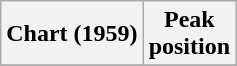<table class="wikitable sortable">
<tr>
<th>Chart (1959)</th>
<th>Peak<br>position</th>
</tr>
<tr>
</tr>
</table>
